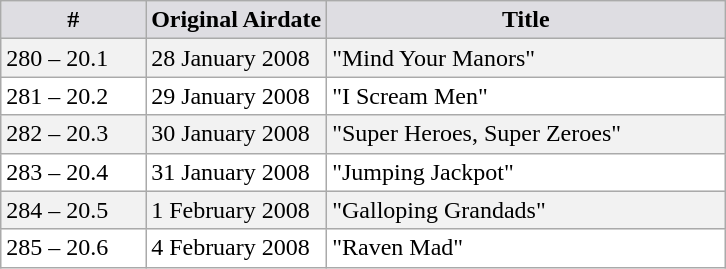<table class="wikitable">
<tr>
<th style="background:#dedde2; width:20%;">#</th>
<th style="background:#dedde2; width:25%;">Original Airdate</th>
<th style="background:#dedde2;">Title</th>
</tr>
<tr style="background:#f2f2f2;"|>
<td>280 – 20.1</td>
<td>28 January 2008</td>
<td>"Mind Your Manors"</td>
</tr>
<tr style="background:#fff;"|>
<td>281 – 20.2</td>
<td>29 January 2008</td>
<td>"I Scream Men"</td>
</tr>
<tr style="background:#f2f2f2;"|>
<td>282 – 20.3</td>
<td>30 January 2008</td>
<td>"Super Heroes, Super Zeroes"</td>
</tr>
<tr style="background:#fff;"|>
<td>283 – 20.4</td>
<td>31 January 2008</td>
<td>"Jumping Jackpot"</td>
</tr>
<tr style="background:#f2f2f2;"|>
<td>284 – 20.5</td>
<td>1 February 2008</td>
<td>"Galloping Grandads"</td>
</tr>
<tr style="background:#fff;"|>
<td>285 – 20.6</td>
<td>4 February 2008</td>
<td>"Raven Mad"</td>
</tr>
</table>
